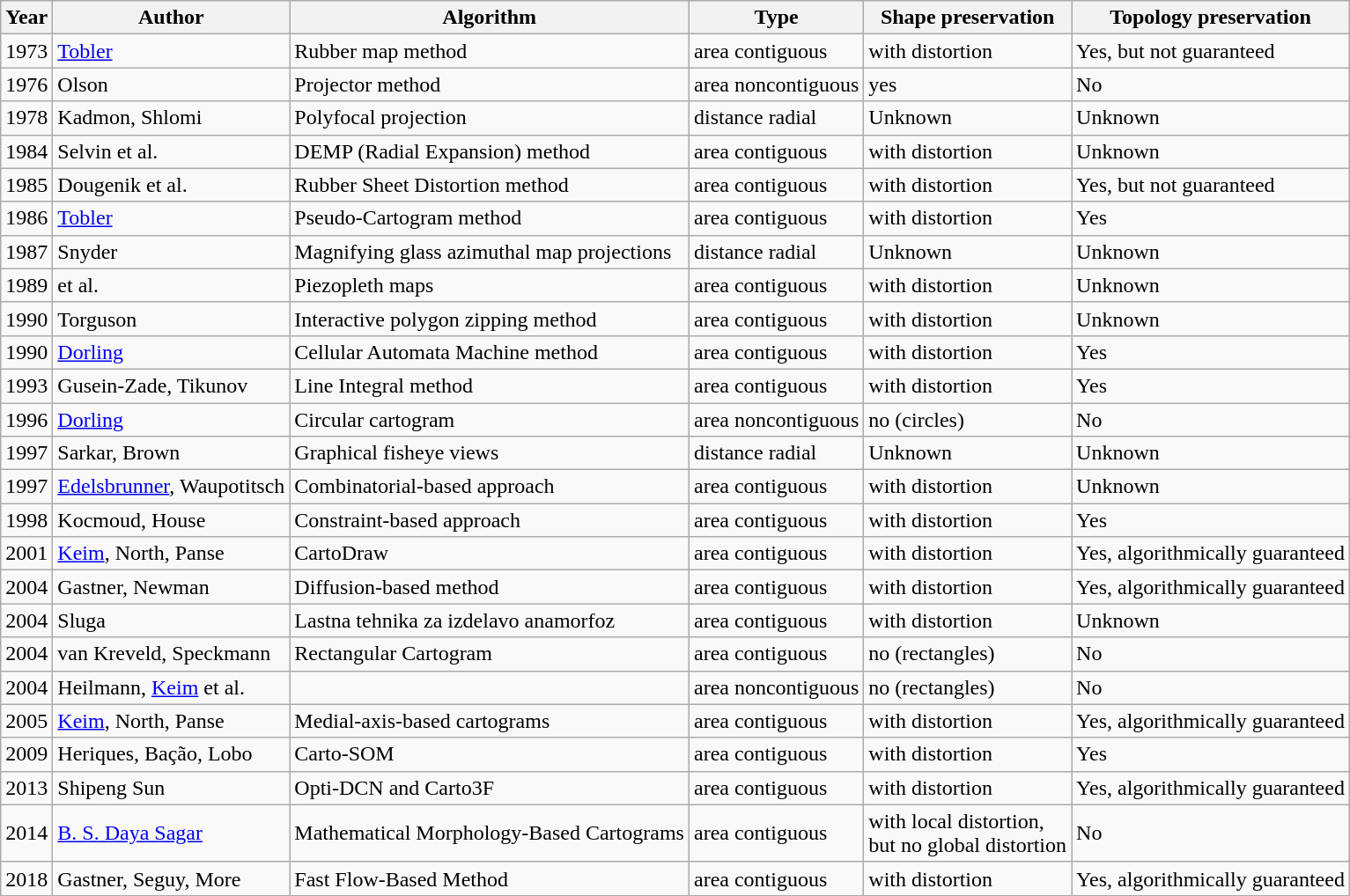<table class="wikitable sortable">
<tr>
<th>Year</th>
<th>Author</th>
<th>Algorithm</th>
<th>Type</th>
<th>Shape preservation</th>
<th>Topology preservation</th>
</tr>
<tr>
<td>1973</td>
<td><a href='#'>Tobler</a></td>
<td>Rubber map method</td>
<td>area contiguous</td>
<td>with distortion</td>
<td>Yes, but not guaranteed</td>
</tr>
<tr>
<td>1976</td>
<td>Olson</td>
<td>Projector method</td>
<td>area noncontiguous</td>
<td>yes</td>
<td>No</td>
</tr>
<tr>
<td>1978</td>
<td>Kadmon, Shlomi</td>
<td>Polyfocal projection</td>
<td>distance radial</td>
<td>Unknown</td>
<td>Unknown</td>
</tr>
<tr>
<td>1984</td>
<td>Selvin et al.</td>
<td>DEMP (Radial Expansion) method</td>
<td>area contiguous</td>
<td>with distortion</td>
<td>Unknown</td>
</tr>
<tr>
<td>1985</td>
<td>Dougenik et al.</td>
<td>Rubber Sheet Distortion method </td>
<td>area contiguous</td>
<td>with distortion</td>
<td>Yes, but not guaranteed</td>
</tr>
<tr>
<td>1986</td>
<td><a href='#'>Tobler</a></td>
<td>Pseudo-Cartogram method</td>
<td>area contiguous</td>
<td>with distortion</td>
<td>Yes</td>
</tr>
<tr>
<td>1987</td>
<td>Snyder</td>
<td>Magnifying glass azimuthal map projections</td>
<td>distance radial</td>
<td>Unknown</td>
<td>Unknown</td>
</tr>
<tr>
<td>1989</td>
<td> et al.</td>
<td>Piezopleth maps</td>
<td>area contiguous</td>
<td>with distortion</td>
<td>Unknown</td>
</tr>
<tr>
<td>1990</td>
<td>Torguson</td>
<td>Interactive polygon zipping method</td>
<td>area contiguous</td>
<td>with distortion</td>
<td>Unknown</td>
</tr>
<tr>
<td>1990</td>
<td><a href='#'>Dorling</a></td>
<td>Cellular Automata Machine method</td>
<td>area contiguous</td>
<td>with distortion</td>
<td>Yes</td>
</tr>
<tr>
<td>1993</td>
<td>Gusein-Zade, Tikunov</td>
<td>Line Integral method</td>
<td>area contiguous</td>
<td>with distortion</td>
<td>Yes</td>
</tr>
<tr>
<td>1996</td>
<td><a href='#'>Dorling</a></td>
<td>Circular cartogram</td>
<td>area noncontiguous</td>
<td>no (circles)</td>
<td>No</td>
</tr>
<tr>
<td>1997</td>
<td>Sarkar, Brown</td>
<td>Graphical fisheye views</td>
<td>distance radial</td>
<td>Unknown</td>
<td>Unknown</td>
</tr>
<tr>
<td>1997</td>
<td><a href='#'>Edelsbrunner</a>, Waupotitsch</td>
<td>Combinatorial-based approach</td>
<td>area contiguous</td>
<td>with distortion</td>
<td>Unknown</td>
</tr>
<tr>
<td>1998</td>
<td>Kocmoud, House</td>
<td>Constraint-based approach</td>
<td>area contiguous</td>
<td>with distortion</td>
<td>Yes</td>
</tr>
<tr>
<td>2001</td>
<td><a href='#'>Keim</a>, North, Panse</td>
<td>CartoDraw</td>
<td>area contiguous</td>
<td>with distortion</td>
<td>Yes, algorithmically guaranteed</td>
</tr>
<tr>
<td>2004</td>
<td>Gastner, Newman</td>
<td>Diffusion-based method</td>
<td>area contiguous</td>
<td>with distortion</td>
<td>Yes, algorithmically guaranteed</td>
</tr>
<tr>
<td>2004</td>
<td>Sluga</td>
<td>Lastna tehnika za izdelavo anamorfoz</td>
<td>area contiguous</td>
<td>with distortion</td>
<td>Unknown</td>
</tr>
<tr>
<td>2004</td>
<td>van Kreveld, Speckmann</td>
<td>Rectangular Cartogram</td>
<td>area contiguous</td>
<td>no (rectangles)</td>
<td>No</td>
</tr>
<tr>
<td>2004</td>
<td>Heilmann, <a href='#'>Keim</a> et al.</td>
<td></td>
<td>area noncontiguous</td>
<td>no (rectangles)</td>
<td>No</td>
</tr>
<tr>
<td>2005</td>
<td><a href='#'>Keim</a>, North, Panse</td>
<td>Medial-axis-based cartograms</td>
<td>area contiguous</td>
<td>with distortion</td>
<td>Yes, algorithmically guaranteed</td>
</tr>
<tr>
<td>2009</td>
<td>Heriques, Bação, Lobo</td>
<td>Carto-SOM</td>
<td>area contiguous</td>
<td>with distortion</td>
<td>Yes</td>
</tr>
<tr>
<td>2013</td>
<td>Shipeng Sun</td>
<td>Opti-DCN and Carto3F</td>
<td>area contiguous</td>
<td>with distortion</td>
<td>Yes, algorithmically guaranteed</td>
</tr>
<tr>
<td>2014</td>
<td><a href='#'>B. S. Daya Sagar</a></td>
<td>Mathematical Morphology-Based Cartograms</td>
<td>area contiguous</td>
<td>with local distortion,<br>but no global distortion</td>
<td>No</td>
</tr>
<tr>
<td>2018</td>
<td>Gastner, Seguy, More</td>
<td>Fast Flow-Based Method</td>
<td>area contiguous</td>
<td>with distortion</td>
<td>Yes, algorithmically guaranteed</td>
</tr>
</table>
